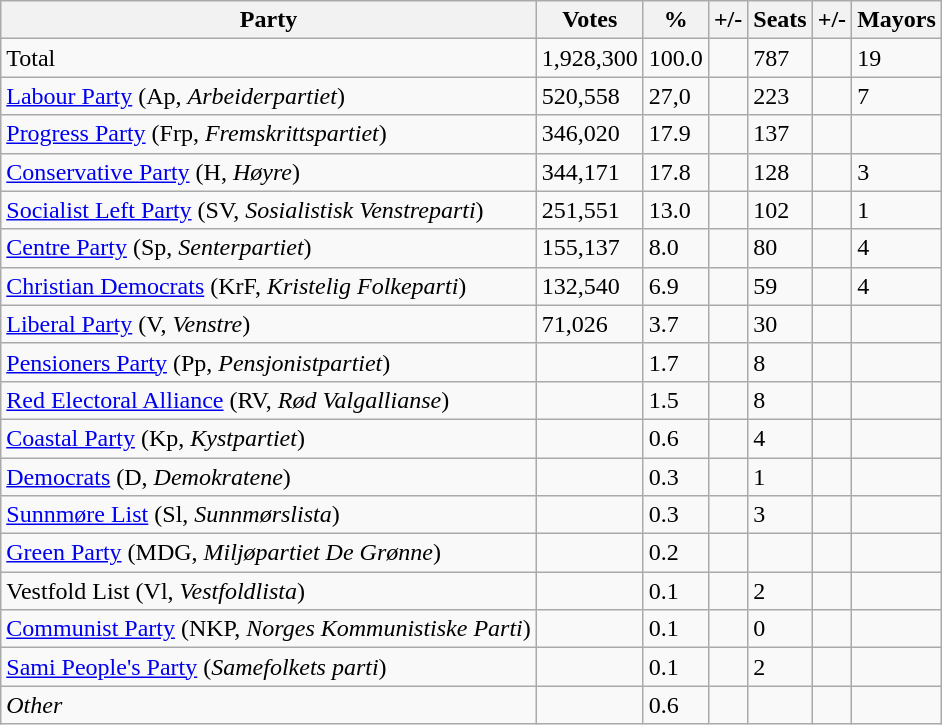<table class=wikitable>
<tr>
<th>Party</th>
<th>Votes</th>
<th>%</th>
<th>+/-</th>
<th>Seats</th>
<th>+/-</th>
<th>Mayors</th>
</tr>
<tr>
<td>Total</td>
<td>1,928,300</td>
<td>100.0</td>
<td></td>
<td>787</td>
<td></td>
<td>19</td>
</tr>
<tr>
<td><a href='#'>Labour Party</a> (Ap, <em>Arbeiderpartiet</em>)</td>
<td>520,558</td>
<td>27,0</td>
<td></td>
<td>223</td>
<td></td>
<td>7</td>
</tr>
<tr>
<td><a href='#'>Progress Party</a> (Frp, <em>Fremskrittspartiet</em>)</td>
<td>346,020</td>
<td>17.9</td>
<td></td>
<td>137</td>
<td></td>
<td></td>
</tr>
<tr>
<td><a href='#'>Conservative Party</a> (H, <em>Høyre</em>)</td>
<td>344,171</td>
<td>17.8</td>
<td></td>
<td>128</td>
<td></td>
<td>3</td>
</tr>
<tr>
<td><a href='#'>Socialist Left Party</a> (SV, <em>Sosialistisk Venstreparti</em>)</td>
<td>251,551</td>
<td>13.0</td>
<td></td>
<td>102</td>
<td></td>
<td>1</td>
</tr>
<tr>
<td><a href='#'>Centre Party</a> (Sp, <em>Senterpartiet</em>)</td>
<td>155,137</td>
<td>8.0</td>
<td></td>
<td>80</td>
<td></td>
<td>4</td>
</tr>
<tr>
<td><a href='#'>Christian Democrats</a> (KrF, <em>Kristelig Folkeparti</em>)</td>
<td>132,540</td>
<td>6.9</td>
<td></td>
<td>59</td>
<td></td>
<td>4</td>
</tr>
<tr>
<td><a href='#'>Liberal Party</a> (V, <em>Venstre</em>)</td>
<td>71,026</td>
<td>3.7</td>
<td></td>
<td>30</td>
<td></td>
<td></td>
</tr>
<tr>
<td><a href='#'>Pensioners Party</a> (Pp, <em>Pensjonistpartiet</em>)</td>
<td></td>
<td>1.7</td>
<td></td>
<td>8</td>
<td></td>
<td></td>
</tr>
<tr>
<td><a href='#'>Red Electoral Alliance</a> (RV, <em>Rød Valgallianse</em>)</td>
<td></td>
<td>1.5</td>
<td></td>
<td>8</td>
<td></td>
<td></td>
</tr>
<tr>
<td><a href='#'>Coastal Party</a> (Kp, <em>Kystpartiet</em>)</td>
<td></td>
<td>0.6</td>
<td></td>
<td>4</td>
<td></td>
<td></td>
</tr>
<tr>
<td><a href='#'>Democrats</a> (D, <em>Demokratene</em>)</td>
<td></td>
<td>0.3</td>
<td></td>
<td>1</td>
<td></td>
<td></td>
</tr>
<tr>
<td><a href='#'>Sunnmøre List</a> (Sl, <em>Sunnmørslista</em>)</td>
<td></td>
<td>0.3</td>
<td></td>
<td>3</td>
<td></td>
<td></td>
</tr>
<tr>
<td><a href='#'>Green Party</a> (MDG, <em>Miljøpartiet De Grønne</em>)</td>
<td></td>
<td>0.2</td>
<td></td>
<td></td>
<td></td>
<td></td>
</tr>
<tr>
<td>Vestfold List (Vl, <em>Vestfoldlista</em>)</td>
<td></td>
<td>0.1</td>
<td></td>
<td>2</td>
<td></td>
<td></td>
</tr>
<tr>
<td><a href='#'>Communist Party</a> (NKP, <em>Norges Kommunistiske Parti</em>)</td>
<td></td>
<td>0.1</td>
<td></td>
<td>0</td>
<td></td>
<td></td>
</tr>
<tr>
<td><a href='#'>Sami People's Party</a> (<em>Samefolkets parti</em>)</td>
<td></td>
<td>0.1</td>
<td></td>
<td>2</td>
<td></td>
<td></td>
</tr>
<tr>
<td><em>Other</em></td>
<td></td>
<td>0.6</td>
<td></td>
<td></td>
<td></td>
<td></td>
</tr>
</table>
